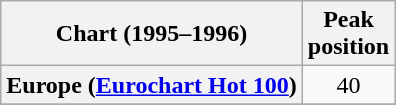<table class="wikitable sortable plainrowheaders" style="text-align:center">
<tr>
<th>Chart (1995–1996)</th>
<th>Peak<br>position</th>
</tr>
<tr>
<th scope="row">Europe (<a href='#'>Eurochart Hot 100</a>)</th>
<td>40</td>
</tr>
<tr>
</tr>
<tr>
</tr>
</table>
